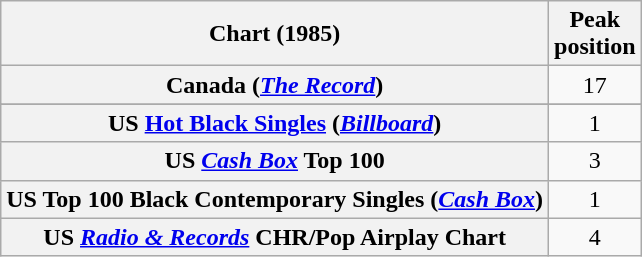<table class="wikitable sortable plainrowheaders" style="text-align:center">
<tr>
<th scope="col">Chart (1985)</th>
<th scope="col">Peak<br>position</th>
</tr>
<tr>
<th scope="row">Canada (<em><a href='#'>The Record</a></em>)</th>
<td>17</td>
</tr>
<tr>
</tr>
<tr>
</tr>
<tr>
</tr>
<tr>
</tr>
<tr>
</tr>
<tr>
</tr>
<tr>
<th scope="row">US <a href='#'>Hot Black Singles</a> (<em><a href='#'>Billboard</a></em>)</th>
<td>1</td>
</tr>
<tr>
<th scope="row">US <em><a href='#'>Cash Box</a></em> Top 100</th>
<td>3</td>
</tr>
<tr>
<th scope="row">US Top 100 Black Contemporary Singles (<em><a href='#'>Cash Box</a></em>)</th>
<td>1</td>
</tr>
<tr>
<th scope="row">US <em><a href='#'>Radio & Records</a></em> CHR/Pop Airplay Chart</th>
<td>4</td>
</tr>
</table>
